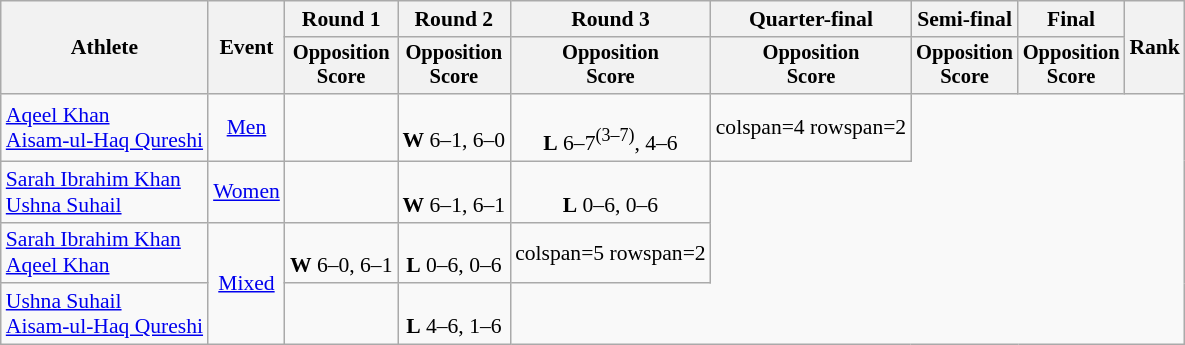<table class=wikitable style="text-align:center; font-size:90%">
<tr>
<th rowspan="2">Athlete</th>
<th rowspan="2">Event</th>
<th>Round 1</th>
<th>Round 2</th>
<th>Round 3</th>
<th>Quarter-final</th>
<th>Semi-final</th>
<th>Final</th>
<th rowspan="2">Rank</th>
</tr>
<tr style="font-size:95%">
<th>Opposition<br>Score</th>
<th>Opposition<br>Score</th>
<th>Opposition<br>Score</th>
<th>Opposition<br>Score</th>
<th>Opposition<br>Score</th>
<th>Opposition<br>Score</th>
</tr>
<tr>
<td style="text-align:left"><a href='#'>Aqeel Khan</a><br><a href='#'>Aisam-ul-Haq Qureshi</a></td>
<td><a href='#'>Men</a></td>
<td></td>
<td><br><strong>W</strong> 6–1, 6–0</td>
<td><br><strong>L</strong> 6–7<sup>(3–7)</sup>, 4–6</td>
<td>colspan=4 rowspan=2</td>
</tr>
<tr>
<td style="text-align:left"><a href='#'>Sarah Ibrahim Khan</a><br><a href='#'>Ushna Suhail</a></td>
<td><a href='#'>Women</a></td>
<td></td>
<td><br><strong>W</strong> 6–1, 6–1</td>
<td><br><strong>L</strong>  0–6, 0–6</td>
</tr>
<tr>
<td style="text-align:left"><a href='#'>Sarah Ibrahim Khan</a><br><a href='#'>Aqeel Khan</a></td>
<td rowspan="2"><a href='#'>Mixed</a></td>
<td><br><strong>W</strong> 6–0, 6–1</td>
<td><br><strong>L</strong>  0–6, 0–6</td>
<td>colspan=5 rowspan=2</td>
</tr>
<tr>
<td style="text-align:left"><a href='#'>Ushna Suhail</a><br><a href='#'>Aisam-ul-Haq Qureshi</a></td>
<td></td>
<td><br><strong>L</strong>  4–6, 1–6</td>
</tr>
</table>
